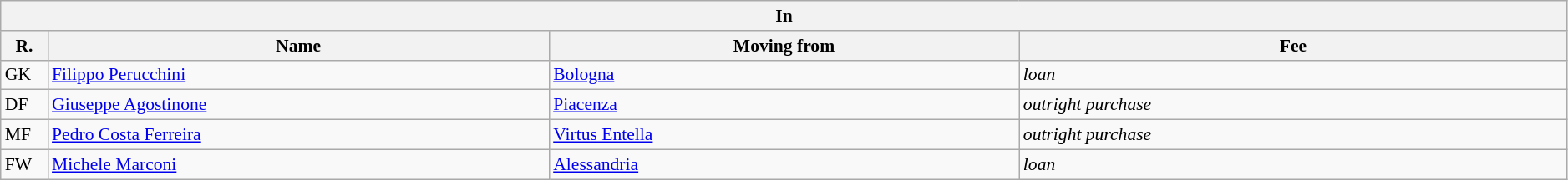<table class="wikitable" style="font-size:90%;width:99%;">
<tr>
<th colspan="4">In</th>
</tr>
<tr>
<th width=3%>R.</th>
<th width=32%>Name</th>
<th width=30%>Moving from</th>
<th width=35%>Fee</th>
</tr>
<tr>
<td>GK</td>
<td> <a href='#'>Filippo Perucchini</a></td>
<td> <a href='#'>Bologna</a></td>
<td><em>loan</em></td>
</tr>
<tr>
<td>DF</td>
<td> <a href='#'>Giuseppe Agostinone</a></td>
<td> <a href='#'>Piacenza</a></td>
<td><em>outright purchase</em></td>
</tr>
<tr>
<td>MF</td>
<td> <a href='#'>Pedro Costa Ferreira</a></td>
<td> <a href='#'>Virtus Entella</a></td>
<td><em>outright purchase</em></td>
</tr>
<tr>
<td>FW</td>
<td> <a href='#'>Michele Marconi</a></td>
<td> <a href='#'>Alessandria</a></td>
<td><em>loan</em></td>
</tr>
</table>
